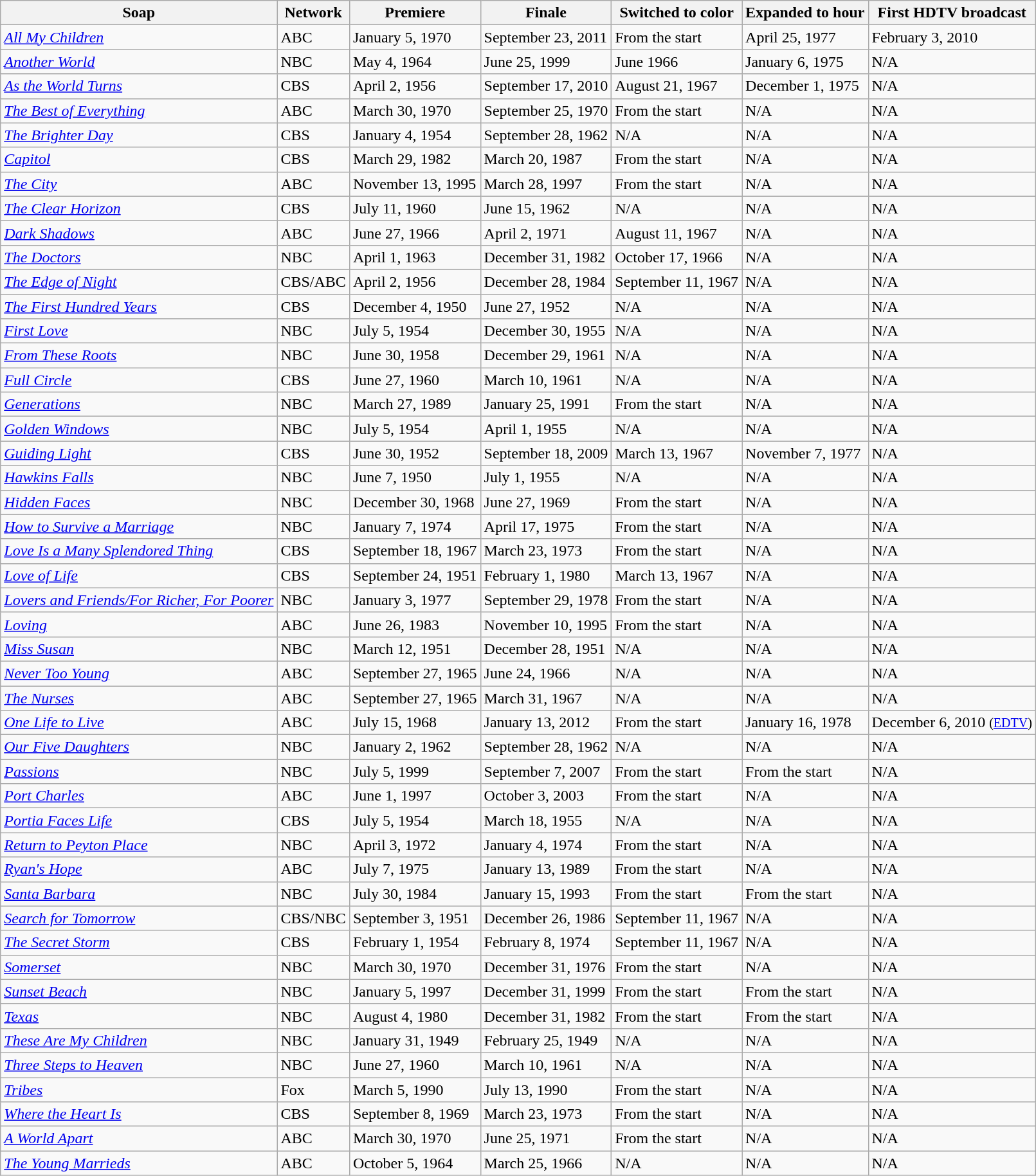<table class="wikitable sortable">
<tr>
<th>Soap</th>
<th>Network</th>
<th>Premiere</th>
<th>Finale</th>
<th>Switched to color</th>
<th>Expanded to hour</th>
<th>First HDTV broadcast</th>
</tr>
<tr>
<td><em><a href='#'>All My Children</a></em></td>
<td>ABC</td>
<td>January 5, 1970</td>
<td>September 23, 2011</td>
<td>From the start</td>
<td>April 25, 1977</td>
<td>February 3, 2010</td>
</tr>
<tr>
<td><em><a href='#'>Another World</a></em></td>
<td>NBC</td>
<td>May 4, 1964</td>
<td>June 25, 1999</td>
<td>June 1966</td>
<td>January 6, 1975</td>
<td>N/A</td>
</tr>
<tr>
<td><em><a href='#'>As the World Turns</a></em></td>
<td>CBS</td>
<td>April 2, 1956</td>
<td>September 17, 2010</td>
<td>August 21, 1967</td>
<td>December 1, 1975</td>
<td>N/A</td>
</tr>
<tr>
<td><em><a href='#'>The Best of Everything</a></em></td>
<td>ABC</td>
<td>March 30, 1970</td>
<td>September 25, 1970</td>
<td>From the start</td>
<td>N/A</td>
<td>N/A</td>
</tr>
<tr>
<td><em><a href='#'>The Brighter Day</a></em></td>
<td>CBS</td>
<td>January 4, 1954</td>
<td>September 28, 1962</td>
<td>N/A</td>
<td>N/A</td>
<td>N/A</td>
</tr>
<tr>
<td><em><a href='#'>Capitol</a></em></td>
<td>CBS</td>
<td>March 29, 1982</td>
<td>March 20, 1987</td>
<td>From the start</td>
<td>N/A</td>
<td>N/A</td>
</tr>
<tr>
<td><em><a href='#'>The City</a></em></td>
<td>ABC</td>
<td>November 13, 1995</td>
<td>March 28, 1997</td>
<td>From the start</td>
<td>N/A</td>
<td>N/A</td>
</tr>
<tr>
<td><em><a href='#'>The Clear Horizon</a></em></td>
<td>CBS</td>
<td>July 11, 1960</td>
<td>June 15, 1962</td>
<td>N/A</td>
<td>N/A</td>
<td>N/A</td>
</tr>
<tr>
<td><em><a href='#'>Dark Shadows</a></em></td>
<td>ABC</td>
<td>June 27, 1966</td>
<td>April 2, 1971</td>
<td>August 11, 1967</td>
<td>N/A</td>
<td>N/A</td>
</tr>
<tr>
<td><em><a href='#'>The Doctors</a></em></td>
<td>NBC</td>
<td>April 1, 1963</td>
<td>December 31, 1982</td>
<td>October 17, 1966</td>
<td>N/A</td>
<td>N/A</td>
</tr>
<tr>
<td><em><a href='#'>The Edge of Night</a></em></td>
<td>CBS/ABC</td>
<td>April 2, 1956</td>
<td>December 28, 1984</td>
<td>September 11, 1967</td>
<td>N/A</td>
<td>N/A</td>
</tr>
<tr>
<td><em><a href='#'>The First Hundred Years</a></em></td>
<td>CBS</td>
<td>December 4, 1950</td>
<td>June 27, 1952</td>
<td>N/A</td>
<td>N/A</td>
<td>N/A</td>
</tr>
<tr>
<td><em><a href='#'>First Love</a></em></td>
<td>NBC</td>
<td>July 5, 1954</td>
<td>December 30, 1955</td>
<td>N/A</td>
<td>N/A</td>
<td>N/A</td>
</tr>
<tr>
<td><em><a href='#'>From These Roots</a></em></td>
<td>NBC</td>
<td>June 30, 1958</td>
<td>December 29, 1961</td>
<td>N/A</td>
<td>N/A</td>
<td>N/A</td>
</tr>
<tr>
<td><em><a href='#'>Full Circle</a></em></td>
<td>CBS</td>
<td>June 27, 1960</td>
<td>March 10, 1961</td>
<td>N/A</td>
<td>N/A</td>
<td>N/A</td>
</tr>
<tr>
<td><em><a href='#'>Generations</a></em></td>
<td>NBC</td>
<td>March 27, 1989</td>
<td>January 25, 1991</td>
<td>From the start</td>
<td>N/A</td>
<td>N/A</td>
</tr>
<tr>
<td><em><a href='#'>Golden Windows</a></em></td>
<td>NBC</td>
<td>July 5, 1954</td>
<td>April 1, 1955</td>
<td>N/A</td>
<td>N/A</td>
<td>N/A</td>
</tr>
<tr>
<td><em><a href='#'>Guiding Light</a></em></td>
<td>CBS</td>
<td>June 30, 1952</td>
<td>September 18, 2009</td>
<td>March 13, 1967</td>
<td>November 7, 1977</td>
<td>N/A</td>
</tr>
<tr>
<td><em><a href='#'>Hawkins Falls</a></em></td>
<td>NBC</td>
<td>June 7, 1950</td>
<td>July 1, 1955</td>
<td>N/A</td>
<td>N/A</td>
<td>N/A</td>
</tr>
<tr>
<td><em><a href='#'>Hidden Faces</a></em></td>
<td>NBC</td>
<td>December 30, 1968</td>
<td>June 27, 1969</td>
<td>From the start</td>
<td>N/A</td>
<td>N/A</td>
</tr>
<tr>
<td><em><a href='#'>How to Survive a Marriage</a></em></td>
<td>NBC</td>
<td>January 7, 1974</td>
<td>April 17, 1975</td>
<td>From the start</td>
<td>N/A</td>
<td>N/A</td>
</tr>
<tr>
<td><em><a href='#'>Love Is a Many Splendored Thing</a></em></td>
<td>CBS</td>
<td>September 18, 1967</td>
<td>March 23, 1973</td>
<td>From the start</td>
<td>N/A</td>
<td>N/A</td>
</tr>
<tr>
<td><em><a href='#'>Love of Life</a></em></td>
<td>CBS</td>
<td>September 24, 1951</td>
<td>February 1, 1980</td>
<td>March 13, 1967</td>
<td>N/A</td>
<td>N/A</td>
</tr>
<tr>
<td><em><a href='#'>Lovers and Friends/For Richer, For Poorer</a></em></td>
<td>NBC</td>
<td>January 3, 1977</td>
<td>September 29, 1978</td>
<td>From the start</td>
<td>N/A</td>
<td>N/A</td>
</tr>
<tr>
<td><em><a href='#'>Loving</a></em></td>
<td>ABC</td>
<td>June 26, 1983</td>
<td>November 10, 1995</td>
<td>From the start</td>
<td>N/A</td>
<td>N/A</td>
</tr>
<tr>
<td><em><a href='#'>Miss Susan</a></em></td>
<td>NBC</td>
<td>March 12, 1951</td>
<td>December 28, 1951</td>
<td>N/A</td>
<td>N/A</td>
<td>N/A</td>
</tr>
<tr>
<td><em><a href='#'>Never Too Young</a></em></td>
<td>ABC</td>
<td>September 27, 1965</td>
<td>June 24, 1966</td>
<td>N/A</td>
<td>N/A</td>
<td>N/A</td>
</tr>
<tr>
<td><em><a href='#'>The Nurses</a></em></td>
<td>ABC</td>
<td>September 27, 1965</td>
<td>March 31, 1967</td>
<td>N/A</td>
<td>N/A</td>
<td>N/A</td>
</tr>
<tr>
<td><em><a href='#'>One Life to Live</a></em></td>
<td>ABC</td>
<td>July 15, 1968</td>
<td>January 13, 2012</td>
<td>From the start</td>
<td>January 16, 1978</td>
<td>December 6, 2010 <small>(<a href='#'>EDTV</a>)</small></td>
</tr>
<tr>
<td><em><a href='#'>Our Five Daughters</a></em></td>
<td>NBC</td>
<td>January 2, 1962</td>
<td>September 28, 1962</td>
<td>N/A</td>
<td>N/A</td>
<td>N/A</td>
</tr>
<tr>
<td><em><a href='#'>Passions</a></em></td>
<td>NBC</td>
<td>July 5, 1999</td>
<td>September 7, 2007</td>
<td>From the start</td>
<td>From the start</td>
<td>N/A</td>
</tr>
<tr>
<td><em><a href='#'>Port Charles</a></em></td>
<td>ABC</td>
<td>June 1, 1997</td>
<td>October 3, 2003</td>
<td>From the start</td>
<td>N/A</td>
<td>N/A</td>
</tr>
<tr>
<td><em><a href='#'>Portia Faces Life</a></em></td>
<td>CBS</td>
<td>July 5, 1954</td>
<td>March 18, 1955</td>
<td>N/A</td>
<td>N/A</td>
<td>N/A</td>
</tr>
<tr>
<td><em><a href='#'>Return to Peyton Place</a></em></td>
<td>NBC</td>
<td>April 3, 1972</td>
<td>January 4, 1974</td>
<td>From the start</td>
<td>N/A</td>
<td>N/A</td>
</tr>
<tr>
<td><em><a href='#'>Ryan's Hope</a></em></td>
<td>ABC</td>
<td>July 7, 1975</td>
<td>January 13, 1989</td>
<td>From the start</td>
<td>N/A</td>
<td>N/A</td>
</tr>
<tr>
<td><em><a href='#'>Santa Barbara</a></em></td>
<td>NBC</td>
<td>July 30, 1984</td>
<td>January 15, 1993</td>
<td>From the start</td>
<td>From the start</td>
<td>N/A</td>
</tr>
<tr>
<td><em><a href='#'>Search for Tomorrow</a></em></td>
<td>CBS/NBC</td>
<td>September 3, 1951</td>
<td>December 26, 1986</td>
<td>September 11, 1967</td>
<td>N/A</td>
<td>N/A</td>
</tr>
<tr>
<td><em><a href='#'>The Secret Storm</a></em></td>
<td>CBS</td>
<td>February 1, 1954</td>
<td>February 8, 1974</td>
<td>September 11, 1967</td>
<td>N/A</td>
<td>N/A</td>
</tr>
<tr>
<td><em><a href='#'>Somerset</a></em></td>
<td>NBC</td>
<td>March 30, 1970</td>
<td>December 31, 1976</td>
<td>From the start</td>
<td>N/A</td>
<td>N/A</td>
</tr>
<tr>
<td><em><a href='#'>Sunset Beach</a></em></td>
<td>NBC</td>
<td>January 5, 1997</td>
<td>December 31, 1999</td>
<td>From the start</td>
<td>From the start</td>
<td>N/A</td>
</tr>
<tr>
<td><em><a href='#'>Texas</a></em></td>
<td>NBC</td>
<td>August 4, 1980</td>
<td>December 31, 1982</td>
<td>From the start</td>
<td>From the start</td>
<td>N/A</td>
</tr>
<tr>
<td><em><a href='#'>These Are My Children</a></em></td>
<td>NBC</td>
<td>January 31, 1949</td>
<td>February 25, 1949</td>
<td>N/A</td>
<td>N/A</td>
<td>N/A</td>
</tr>
<tr>
<td><em><a href='#'>Three Steps to Heaven</a></em></td>
<td>NBC</td>
<td>June 27, 1960</td>
<td>March 10, 1961</td>
<td>N/A</td>
<td>N/A</td>
<td>N/A</td>
</tr>
<tr>
<td><em><a href='#'>Tribes</a></em></td>
<td>Fox</td>
<td>March 5, 1990</td>
<td>July 13, 1990</td>
<td>From the start</td>
<td>N/A</td>
<td>N/A</td>
</tr>
<tr>
<td><em><a href='#'>Where the Heart Is</a></em></td>
<td>CBS</td>
<td>September 8, 1969</td>
<td>March 23, 1973</td>
<td>From the start</td>
<td>N/A</td>
<td>N/A</td>
</tr>
<tr>
<td><em><a href='#'>A World Apart</a></em></td>
<td>ABC</td>
<td>March 30, 1970</td>
<td>June 25, 1971</td>
<td>From the start</td>
<td>N/A</td>
<td>N/A</td>
</tr>
<tr>
<td><em><a href='#'>The Young Marrieds</a></em></td>
<td>ABC</td>
<td>October 5, 1964</td>
<td>March 25, 1966</td>
<td>N/A</td>
<td>N/A</td>
<td>N/A</td>
</tr>
</table>
